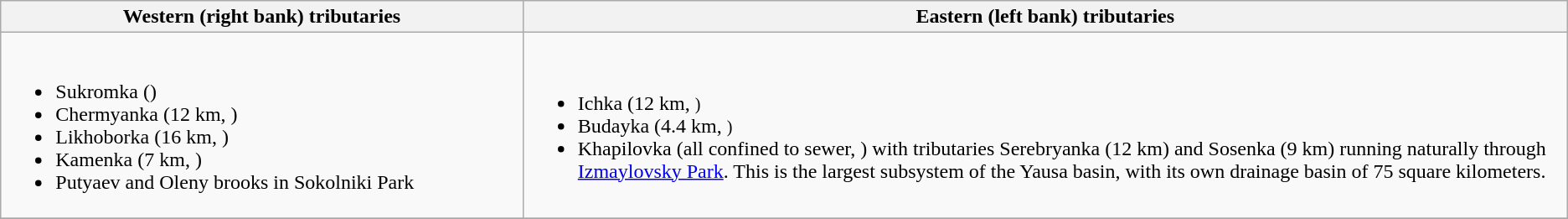<table class="wikitable">
<tr>
<th width=33%>Western (right bank) tributaries</th>
<th width=66%>Eastern (left bank) tributaries</th>
</tr>
<tr>
<td><br><ul><li>Sukromka (<small></small>)</li><li>Chermyanka (12 km, <small></small>)</li><li>Likhoborka (16 km, <small></small>)</li><li>Kamenka (7 km, <small></small>)</li><li>Putyaev and Oleny brooks in Sokolniki Park</li></ul></td>
<td><br><ul><li>Ichka (12 km, <small>)</small></li><li>Budayka (4.4 km, <small>)</small></li><li>Khapilovka (all confined to sewer, <small></small>) with tributaries Serebryanka (12 km) and Sosenka (9 km) running naturally through <a href='#'>Izmaylovsky Park</a>. This is the largest subsystem of the Yausa basin, with its own drainage basin of 75 square kilometers.</li></ul></td>
</tr>
<tr>
</tr>
</table>
